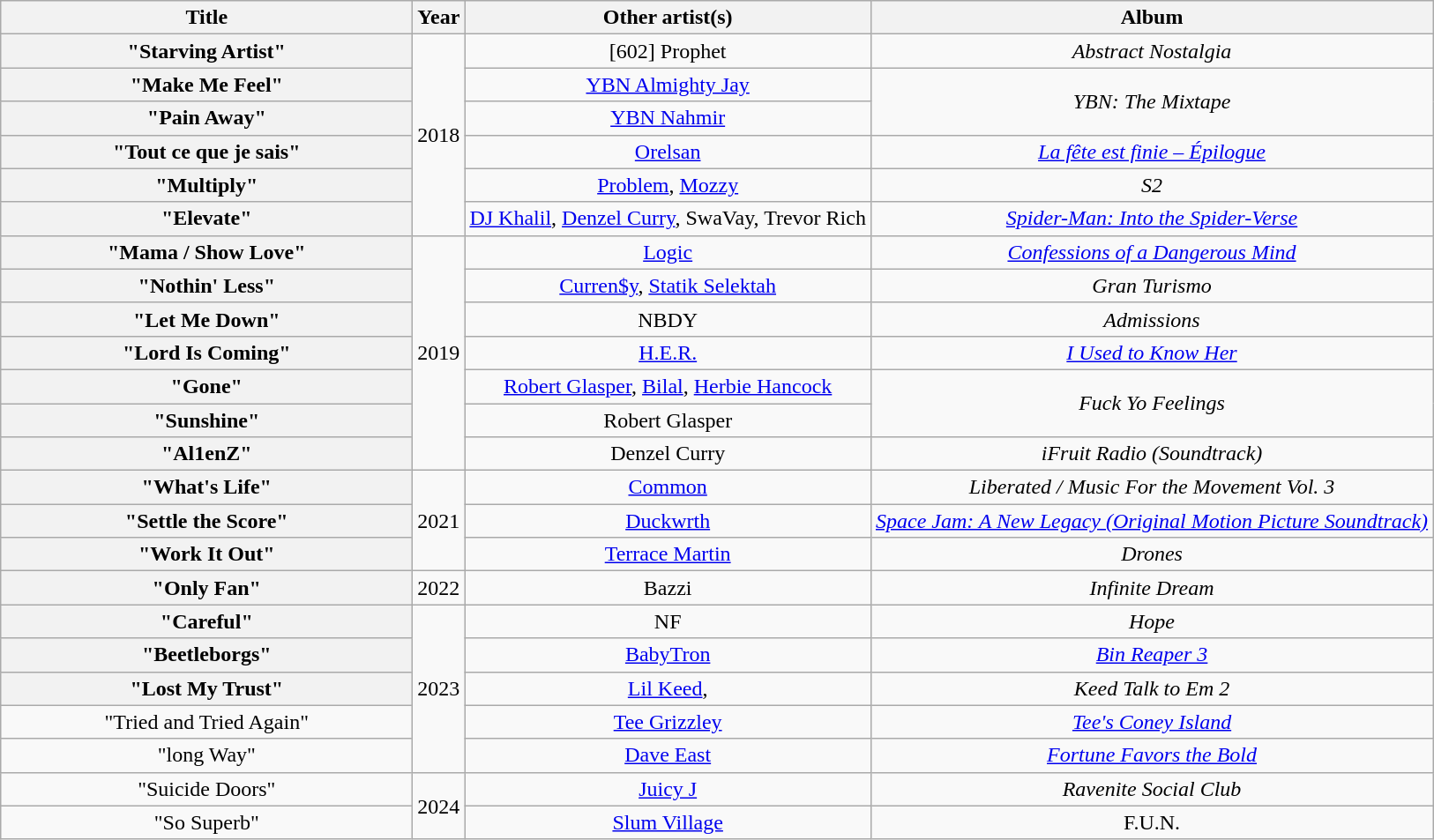<table class="wikitable plainrowheaders" style="text-align:center;">
<tr>
<th scope="col" style="width:19em;">Title</th>
<th scope="col">Year</th>
<th scope="col">Other artist(s)</th>
<th scope="col">Album</th>
</tr>
<tr>
<th scope="row">"Starving Artist"</th>
<td rowspan="6">2018</td>
<td>[602] Prophet</td>
<td><em>Abstract Nostalgia</em></td>
</tr>
<tr>
<th scope="row">"Make Me Feel"</th>
<td><a href='#'>YBN Almighty Jay</a></td>
<td rowspan="2"><em>YBN: The Mixtape</em></td>
</tr>
<tr>
<th scope="row">"Pain Away"</th>
<td><a href='#'>YBN Nahmir</a></td>
</tr>
<tr>
<th scope="row">"Tout ce que je sais"</th>
<td><a href='#'>Orelsan</a></td>
<td><em><a href='#'>La fête est finie – Épilogue</a></em></td>
</tr>
<tr>
<th scope="row">"Multiply"</th>
<td><a href='#'>Problem</a>, <a href='#'>Mozzy</a></td>
<td><em>S2</em></td>
</tr>
<tr>
<th scope="row">"Elevate"</th>
<td><a href='#'>DJ Khalil</a>, <a href='#'>Denzel Curry</a>, SwaVay, Trevor Rich</td>
<td><em><a href='#'>Spider-Man: Into the Spider-Verse</a></em></td>
</tr>
<tr>
<th scope="row">"Mama / Show Love"</th>
<td rowspan="7">2019</td>
<td><a href='#'>Logic</a></td>
<td><em><a href='#'>Confessions of a Dangerous Mind</a></em></td>
</tr>
<tr>
<th scope="row">"Nothin' Less"</th>
<td><a href='#'>Curren$y</a>, <a href='#'>Statik Selektah</a></td>
<td><em>Gran Turismo</em></td>
</tr>
<tr>
<th scope="row">"Let Me Down"</th>
<td>NBDY</td>
<td><em>Admissions</em></td>
</tr>
<tr>
<th scope="row">"Lord Is Coming"</th>
<td><a href='#'>H.E.R.</a></td>
<td><em><a href='#'>I Used to Know Her</a></em></td>
</tr>
<tr>
<th scope="row">"Gone"</th>
<td><a href='#'>Robert Glasper</a>, <a href='#'>Bilal</a>, <a href='#'>Herbie Hancock</a></td>
<td rowspan="2"><em>Fuck Yo Feelings</em></td>
</tr>
<tr>
<th scope="row">"Sunshine"</th>
<td>Robert Glasper</td>
</tr>
<tr>
<th scope="row">"Al1enZ"</th>
<td>Denzel Curry</td>
<td><em>iFruit Radio (Soundtrack)</em></td>
</tr>
<tr>
<th scope="row">"What's Life"</th>
<td rowspan="3">2021</td>
<td><a href='#'>Common</a></td>
<td><em>Liberated / Music For the Movement Vol. 3</em></td>
</tr>
<tr>
<th scope="row">"Settle the Score"</th>
<td><a href='#'>Duckwrth</a></td>
<td><em><a href='#'>Space Jam: A New Legacy (Original Motion Picture Soundtrack)</a></em></td>
</tr>
<tr>
<th>"Work It Out"</th>
<td><a href='#'>Terrace Martin</a></td>
<td><em>Drones</em></td>
</tr>
<tr>
<th>"Only Fan"</th>
<td>2022</td>
<td>Bazzi</td>
<td><em>Infinite Dream</em></td>
</tr>
<tr>
<th>"Careful"</th>
<td rowspan="5">2023</td>
<td>NF</td>
<td><em>Hope</em></td>
</tr>
<tr>
<th scope="row">"Beetleborgs"</th>
<td><a href='#'>BabyTron</a></td>
<td><em><a href='#'>Bin Reaper 3</a></em></td>
</tr>
<tr>
<th>"Lost My Trust"</th>
<td><a href='#'>Lil Keed</a>,</td>
<td><em>Keed Talk to Em 2</em></td>
</tr>
<tr>
<td>"Tried and Tried Again"</td>
<td><a href='#'>Tee Grizzley</a></td>
<td><em><a href='#'>Tee's Coney Island</a></em></td>
</tr>
<tr>
<td>"long Way"</td>
<td><a href='#'>Dave East</a></td>
<td><a href='#'><em>Fortune Favors the Bold</em></a></td>
</tr>
<tr>
<td>"Suicide Doors"</td>
<td rowspan="2">2024</td>
<td><a href='#'>Juicy J</a></td>
<td><em>Ravenite Social Club</em></td>
</tr>
<tr>
<td>"So Superb"</td>
<td><a href='#'>Slum Village</a></td>
<td>F.U.N.</td>
</tr>
</table>
